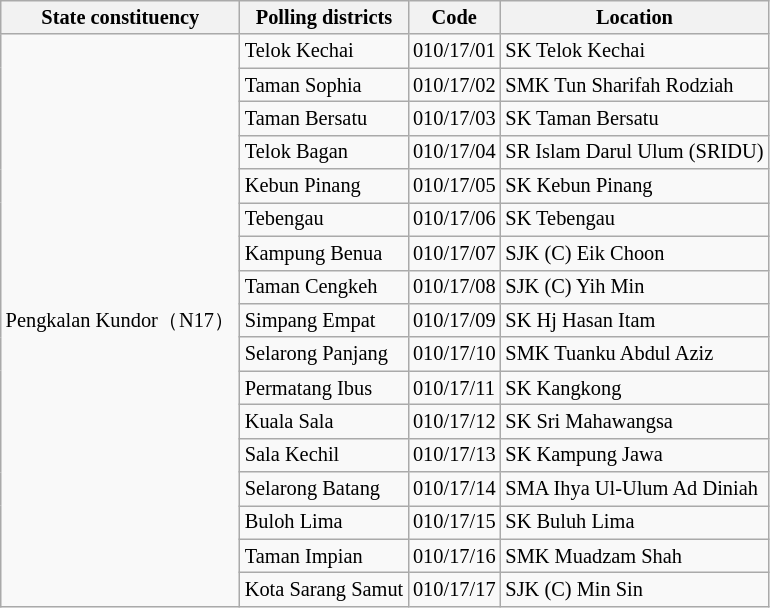<table class="wikitable sortable mw-collapsible" style="white-space:nowrap;font-size:85%">
<tr>
<th>State constituency</th>
<th>Polling districts</th>
<th>Code</th>
<th>Location</th>
</tr>
<tr>
<td rowspan="17">Pengkalan Kundor（N17）</td>
<td>Telok Kechai</td>
<td>010/17/01</td>
<td>SK Telok Kechai</td>
</tr>
<tr>
<td>Taman Sophia</td>
<td>010/17/02</td>
<td>SMK Tun Sharifah Rodziah</td>
</tr>
<tr>
<td>Taman Bersatu</td>
<td>010/17/03</td>
<td>SK Taman Bersatu</td>
</tr>
<tr>
<td>Telok Bagan</td>
<td>010/17/04</td>
<td>SR Islam Darul Ulum (SRIDU)</td>
</tr>
<tr>
<td>Kebun Pinang</td>
<td>010/17/05</td>
<td>SK Kebun Pinang</td>
</tr>
<tr>
<td>Tebengau</td>
<td>010/17/06</td>
<td>SK Tebengau</td>
</tr>
<tr>
<td>Kampung Benua</td>
<td>010/17/07</td>
<td>SJK (C) Eik Choon</td>
</tr>
<tr>
<td>Taman Cengkeh</td>
<td>010/17/08</td>
<td>SJK (C) Yih Min</td>
</tr>
<tr>
<td>Simpang Empat</td>
<td>010/17/09</td>
<td>SK Hj Hasan Itam</td>
</tr>
<tr>
<td>Selarong Panjang</td>
<td>010/17/10</td>
<td>SMK Tuanku Abdul Aziz</td>
</tr>
<tr>
<td>Permatang Ibus</td>
<td>010/17/11</td>
<td>SK Kangkong</td>
</tr>
<tr>
<td>Kuala Sala</td>
<td>010/17/12</td>
<td>SK Sri Mahawangsa</td>
</tr>
<tr>
<td>Sala Kechil</td>
<td>010/17/13</td>
<td>SK Kampung Jawa</td>
</tr>
<tr>
<td>Selarong Batang</td>
<td>010/17/14</td>
<td>SMA Ihya Ul-Ulum Ad Diniah</td>
</tr>
<tr>
<td>Buloh Lima</td>
<td>010/17/15</td>
<td>SK Buluh Lima</td>
</tr>
<tr>
<td>Taman Impian</td>
<td>010/17/16</td>
<td>SMK Muadzam Shah</td>
</tr>
<tr>
<td>Kota Sarang Samut</td>
<td>010/17/17</td>
<td>SJK (C) Min Sin</td>
</tr>
</table>
